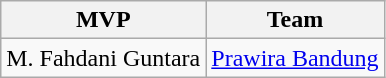<table class="wikitable">
<tr>
<th>MVP</th>
<th>Team</th>
</tr>
<tr>
<td>M. Fahdani Guntara</td>
<td><a href='#'>Prawira Bandung</a></td>
</tr>
</table>
